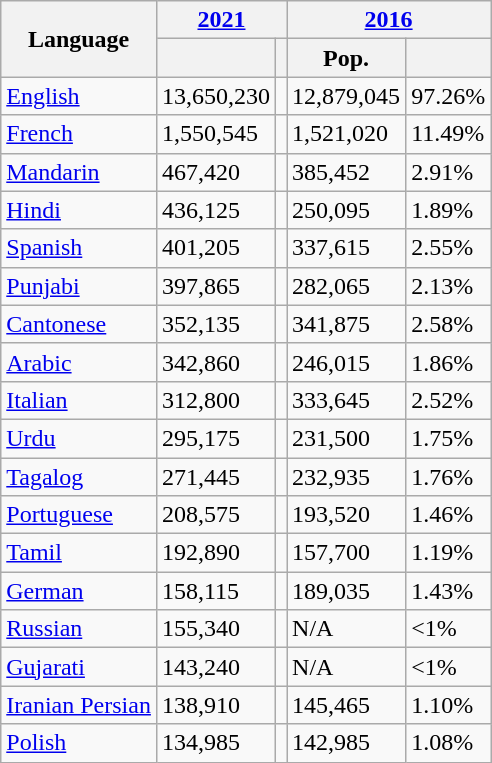<table class="wikitable collapsible sortable">
<tr>
<th rowspan="2">Language</th>
<th colspan="2"><a href='#'>2021</a></th>
<th colspan="2"><a href='#'>2016</a></th>
</tr>
<tr>
<th><a href='#'></a></th>
<th></th>
<th>Pop.</th>
<th></th>
</tr>
<tr>
<td><a href='#'>English</a></td>
<td>13,650,230</td>
<td></td>
<td>12,879,045</td>
<td>97.26%</td>
</tr>
<tr>
<td><a href='#'>French</a></td>
<td>1,550,545</td>
<td></td>
<td>1,521,020</td>
<td>11.49%</td>
</tr>
<tr>
<td><a href='#'>Mandarin</a></td>
<td>467,420</td>
<td></td>
<td>385,452</td>
<td>2.91%</td>
</tr>
<tr>
<td><a href='#'>Hindi</a></td>
<td>436,125</td>
<td></td>
<td>250,095</td>
<td>1.89%</td>
</tr>
<tr>
<td><a href='#'>Spanish</a></td>
<td>401,205</td>
<td></td>
<td>337,615</td>
<td>2.55%</td>
</tr>
<tr>
<td><a href='#'>Punjabi</a></td>
<td>397,865</td>
<td></td>
<td>282,065</td>
<td>2.13%</td>
</tr>
<tr>
<td><a href='#'>Cantonese</a></td>
<td>352,135</td>
<td></td>
<td>341,875</td>
<td>2.58%</td>
</tr>
<tr>
<td><a href='#'>Arabic</a></td>
<td>342,860</td>
<td></td>
<td>246,015</td>
<td>1.86%</td>
</tr>
<tr>
<td><a href='#'>Italian</a></td>
<td>312,800</td>
<td></td>
<td>333,645</td>
<td>2.52%</td>
</tr>
<tr>
<td><a href='#'>Urdu</a></td>
<td>295,175</td>
<td></td>
<td>231,500</td>
<td>1.75%</td>
</tr>
<tr>
<td><a href='#'>Tagalog</a></td>
<td>271,445</td>
<td></td>
<td>232,935</td>
<td>1.76%</td>
</tr>
<tr>
<td><a href='#'>Portuguese</a></td>
<td>208,575</td>
<td></td>
<td>193,520</td>
<td>1.46%</td>
</tr>
<tr>
<td><a href='#'>Tamil</a></td>
<td>192,890</td>
<td></td>
<td>157,700</td>
<td>1.19%</td>
</tr>
<tr>
<td><a href='#'>German</a></td>
<td>158,115</td>
<td></td>
<td>189,035</td>
<td>1.43%</td>
</tr>
<tr>
<td><a href='#'>Russian</a></td>
<td>155,340</td>
<td></td>
<td>N/A</td>
<td><1%</td>
</tr>
<tr>
<td><a href='#'>Gujarati</a></td>
<td>143,240</td>
<td></td>
<td>N/A</td>
<td><1%</td>
</tr>
<tr>
<td><a href='#'>Iranian Persian</a></td>
<td>138,910</td>
<td></td>
<td>145,465</td>
<td>1.10%</td>
</tr>
<tr>
<td><a href='#'>Polish</a></td>
<td>134,985</td>
<td></td>
<td>142,985</td>
<td>1.08%</td>
</tr>
</table>
